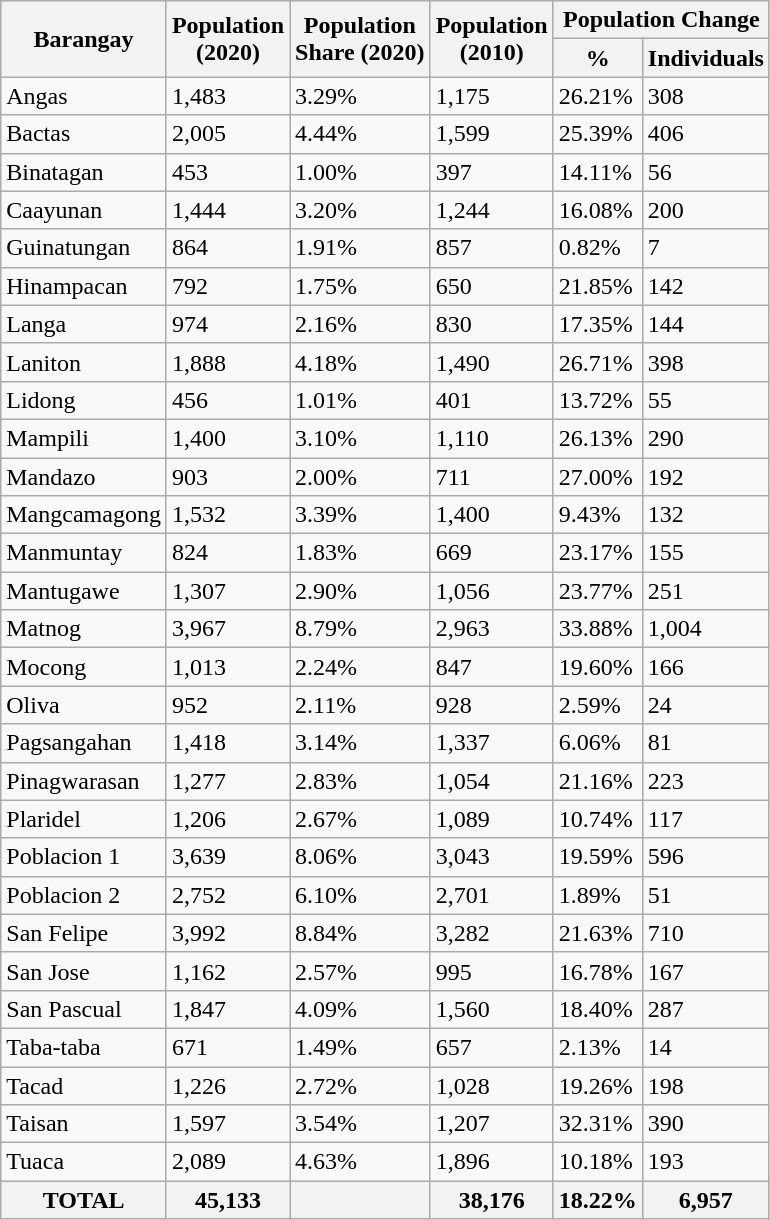<table class="wikitable sortable">
<tr>
<th rowspan="2">Barangay</th>
<th rowspan="2">Population<br>(2020)</th>
<th rowspan="2">Population<br>Share (2020)</th>
<th rowspan="2">Population<br>(2010)</th>
<th colspan="2">Population Change</th>
</tr>
<tr>
<th>%</th>
<th>Individuals</th>
</tr>
<tr>
<td>Angas</td>
<td>1,483</td>
<td>3.29%</td>
<td>1,175</td>
<td>26.21%</td>
<td>308</td>
</tr>
<tr>
<td>Bactas</td>
<td>2,005</td>
<td>4.44%</td>
<td>1,599</td>
<td>25.39%</td>
<td>406</td>
</tr>
<tr>
<td>Binatagan</td>
<td>453</td>
<td>1.00%</td>
<td>397</td>
<td>14.11%</td>
<td>56</td>
</tr>
<tr>
<td>Caayunan</td>
<td>1,444</td>
<td>3.20%</td>
<td>1,244</td>
<td>16.08%</td>
<td>200</td>
</tr>
<tr>
<td>Guinatungan</td>
<td>864</td>
<td>1.91%</td>
<td>857</td>
<td>0.82%</td>
<td>7</td>
</tr>
<tr>
<td>Hinampacan</td>
<td>792</td>
<td>1.75%</td>
<td>650</td>
<td>21.85%</td>
<td>142</td>
</tr>
<tr>
<td>Langa</td>
<td>974</td>
<td>2.16%</td>
<td>830</td>
<td>17.35%</td>
<td>144</td>
</tr>
<tr>
<td>Laniton</td>
<td>1,888</td>
<td>4.18%</td>
<td>1,490</td>
<td>26.71%</td>
<td>398</td>
</tr>
<tr>
<td>Lidong</td>
<td>456</td>
<td>1.01%</td>
<td>401</td>
<td>13.72%</td>
<td>55</td>
</tr>
<tr>
<td>Mampili</td>
<td>1,400</td>
<td>3.10%</td>
<td>1,110</td>
<td>26.13%</td>
<td>290</td>
</tr>
<tr>
<td>Mandazo</td>
<td>903</td>
<td>2.00%</td>
<td>711</td>
<td>27.00%</td>
<td>192</td>
</tr>
<tr>
<td>Mangcamagong</td>
<td>1,532</td>
<td>3.39%</td>
<td>1,400</td>
<td>9.43%</td>
<td>132</td>
</tr>
<tr>
<td>Manmuntay</td>
<td>824</td>
<td>1.83%</td>
<td>669</td>
<td>23.17%</td>
<td>155</td>
</tr>
<tr>
<td>Mantugawe</td>
<td>1,307</td>
<td>2.90%</td>
<td>1,056</td>
<td>23.77%</td>
<td>251</td>
</tr>
<tr>
<td>Matnog</td>
<td>3,967</td>
<td>8.79%</td>
<td>2,963</td>
<td>33.88%</td>
<td>1,004</td>
</tr>
<tr>
<td>Mocong</td>
<td>1,013</td>
<td>2.24%</td>
<td>847</td>
<td>19.60%</td>
<td>166</td>
</tr>
<tr>
<td>Oliva</td>
<td>952</td>
<td>2.11%</td>
<td>928</td>
<td>2.59%</td>
<td>24</td>
</tr>
<tr>
<td>Pagsangahan</td>
<td>1,418</td>
<td>3.14%</td>
<td>1,337</td>
<td>6.06%</td>
<td>81</td>
</tr>
<tr>
<td>Pinagwarasan</td>
<td>1,277</td>
<td>2.83%</td>
<td>1,054</td>
<td>21.16%</td>
<td>223</td>
</tr>
<tr>
<td>Plaridel</td>
<td>1,206</td>
<td>2.67%</td>
<td>1,089</td>
<td>10.74%</td>
<td>117</td>
</tr>
<tr>
<td>Poblacion 1</td>
<td>3,639</td>
<td>8.06%</td>
<td>3,043</td>
<td>19.59%</td>
<td>596</td>
</tr>
<tr>
<td>Poblacion 2</td>
<td>2,752</td>
<td>6.10%</td>
<td>2,701</td>
<td>1.89%</td>
<td>51</td>
</tr>
<tr>
<td>San Felipe</td>
<td>3,992</td>
<td>8.84%</td>
<td>3,282</td>
<td>21.63%</td>
<td>710</td>
</tr>
<tr>
<td>San Jose</td>
<td>1,162</td>
<td>2.57%</td>
<td>995</td>
<td>16.78%</td>
<td>167</td>
</tr>
<tr>
<td>San Pascual</td>
<td>1,847</td>
<td>4.09%</td>
<td>1,560</td>
<td>18.40%</td>
<td>287</td>
</tr>
<tr>
<td>Taba-taba</td>
<td>671</td>
<td>1.49%</td>
<td>657</td>
<td>2.13%</td>
<td>14</td>
</tr>
<tr>
<td>Tacad</td>
<td>1,226</td>
<td>2.72%</td>
<td>1,028</td>
<td>19.26%</td>
<td>198</td>
</tr>
<tr>
<td>Taisan</td>
<td>1,597</td>
<td>3.54%</td>
<td>1,207</td>
<td>32.31%</td>
<td>390</td>
</tr>
<tr>
<td>Tuaca</td>
<td>2,089</td>
<td>4.63%</td>
<td>1,896</td>
<td>10.18%</td>
<td>193</td>
</tr>
<tr>
<th>TOTAL</th>
<th>45,133</th>
<th></th>
<th>38,176</th>
<th>18.22%</th>
<th>6,957</th>
</tr>
</table>
